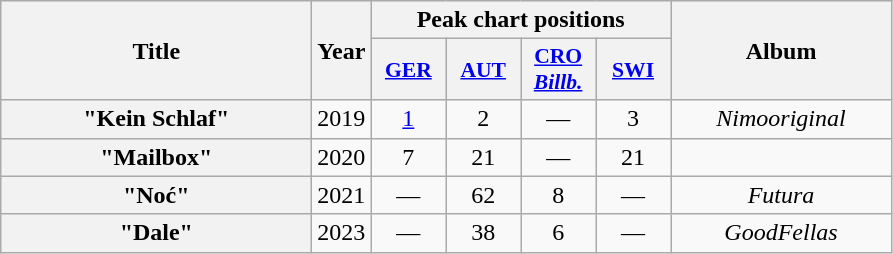<table class="wikitable plainrowheaders">
<tr style="background: #eeeeee;">
<th rowspan="2" style="width: 200px;">Title</th>
<th style="width: 20px;" rowspan="2">Year</th>
<th colspan="4">Peak chart positions</th>
<th style="width: 140px;" rowspan="2">Album</th>
</tr>
<tr style="background: #eeeeee;">
<th scope="col" style="width:3em;font-size:90%;"><a href='#'>GER</a><br></th>
<th scope="col" style="width:3em;font-size:90%;"><a href='#'>AUT</a><br></th>
<th scope="col" style="width:3em;font-size:90%;"><a href='#'>CRO<br><em>Billb.</em></a><br></th>
<th scope="col" style="width:3em;font-size:90%;"><a href='#'>SWI</a><br></th>
</tr>
<tr>
<th scope=row>"Kein Schlaf"<br></th>
<td>2019</td>
<td align="center"><a href='#'>1</a></td>
<td align="center">2</td>
<td align="center">—</td>
<td align="center">3</td>
<td align="center"><em>Nimooriginal</em></td>
</tr>
<tr>
<th scope=row>"Mailbox"<br></th>
<td>2020</td>
<td align="center">7</td>
<td align="center">21</td>
<td align="center">—</td>
<td align="center">21</td>
<td></td>
</tr>
<tr>
<th scope=row>"Noć"<br></th>
<td>2021</td>
<td align="center">—</td>
<td align="center">62</td>
<td align="center">8</td>
<td align="center">—</td>
<td align="center"><em>Futura</em></td>
</tr>
<tr>
<th scope=row>"Dale"<br></th>
<td>2023</td>
<td align="center">—</td>
<td align="center">38</td>
<td align="center">6</td>
<td align="center">—</td>
<td align="center"><em>GoodFellas</em></td>
</tr>
</table>
